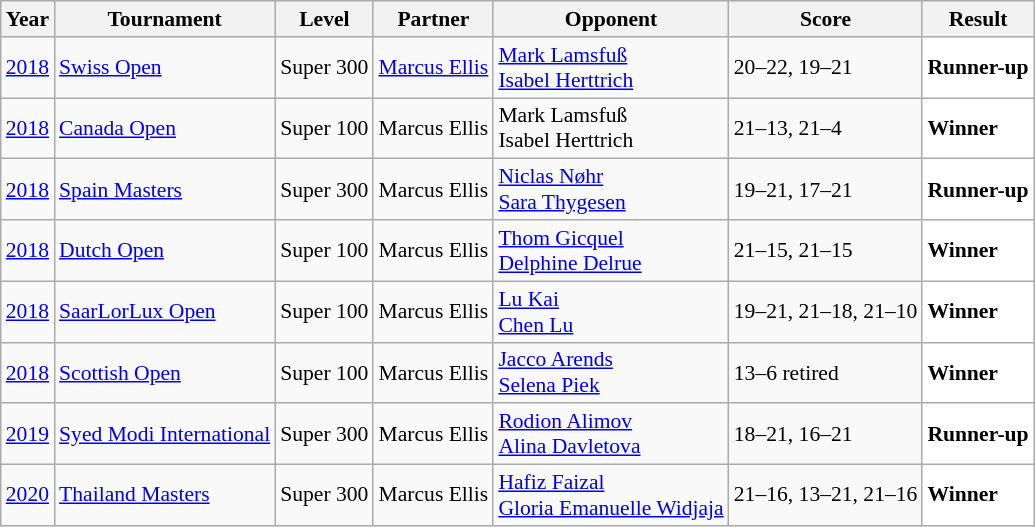<table class="sortable wikitable" style="font-size: 90%;">
<tr>
<th>Year</th>
<th>Tournament</th>
<th>Level</th>
<th>Partner</th>
<th>Opponent</th>
<th>Score</th>
<th>Result</th>
</tr>
<tr>
<td align="center"><a href='#'>2018</a></td>
<td align="left"><a href='#'>Swiss Open</a></td>
<td align="left">Super 300</td>
<td align="left"> <a href='#'>Marcus Ellis</a></td>
<td align="left"> <a href='#'>Mark Lamsfuß</a><br> <a href='#'>Isabel Herttrich</a></td>
<td align="left">20–22, 19–21</td>
<td style="text-align:left; background:white"> <strong>Runner-up</strong></td>
</tr>
<tr>
<td align="center"><a href='#'>2018</a></td>
<td align="left"><a href='#'>Canada Open</a></td>
<td align="left">Super 100</td>
<td align="left"> Marcus Ellis</td>
<td align="left"> Mark Lamsfuß<br> Isabel Herttrich</td>
<td align="left">21–13, 21–4</td>
<td style="text-align:left; background:white"> <strong>Winner</strong></td>
</tr>
<tr>
<td align="center"><a href='#'>2018</a></td>
<td align="left"><a href='#'>Spain Masters</a></td>
<td align="left">Super 300</td>
<td align="left"> Marcus Ellis</td>
<td align="left"> <a href='#'>Niclas Nøhr</a><br> <a href='#'>Sara Thygesen</a></td>
<td align="left">19–21, 17–21</td>
<td style="text-align:left; background:white"> <strong>Runner-up</strong></td>
</tr>
<tr>
<td align="center"><a href='#'>2018</a></td>
<td align="left"><a href='#'>Dutch Open</a></td>
<td align="left">Super 100</td>
<td align="left"> Marcus Ellis</td>
<td align="left"> <a href='#'>Thom Gicquel</a><br> <a href='#'>Delphine Delrue</a></td>
<td align="left">21–15, 21–15</td>
<td style="text-align:left; background:white"> <strong>Winner</strong></td>
</tr>
<tr>
<td align="center"><a href='#'>2018</a></td>
<td align="left"><a href='#'>SaarLorLux Open</a></td>
<td align="left">Super 100</td>
<td align="left"> Marcus Ellis</td>
<td align="left"> <a href='#'>Lu Kai</a><br> <a href='#'>Chen Lu</a></td>
<td align="left">19–21, 21–18, 21–10</td>
<td style="text-align:left; background:white"> <strong>Winner</strong></td>
</tr>
<tr>
<td align="center"><a href='#'>2018</a></td>
<td align="left"><a href='#'>Scottish Open</a></td>
<td align="left">Super 100</td>
<td align="left"> Marcus Ellis</td>
<td align="left"> <a href='#'>Jacco Arends</a><br> <a href='#'>Selena Piek</a></td>
<td align="left">13–6 retired</td>
<td style="text-align:left; background:white"> <strong>Winner</strong></td>
</tr>
<tr>
<td align="center"><a href='#'>2019</a></td>
<td align="left"><a href='#'>Syed Modi International</a></td>
<td align="left">Super 300</td>
<td align="left"> Marcus Ellis</td>
<td align="left"> <a href='#'>Rodion Alimov</a><br> <a href='#'>Alina Davletova</a></td>
<td align="left">18–21, 16–21</td>
<td style="text-align:left; background:white"> <strong>Runner-up</strong></td>
</tr>
<tr>
<td align="center"><a href='#'>2020</a></td>
<td align="left"><a href='#'>Thailand Masters</a></td>
<td align="left">Super 300</td>
<td align="left"> Marcus Ellis</td>
<td align="left"> <a href='#'>Hafiz Faizal</a><br> <a href='#'>Gloria Emanuelle Widjaja</a></td>
<td align="left">21–16, 13–21, 21–16</td>
<td style="text-align:left; background:white"> <strong>Winner</strong></td>
</tr>
</table>
